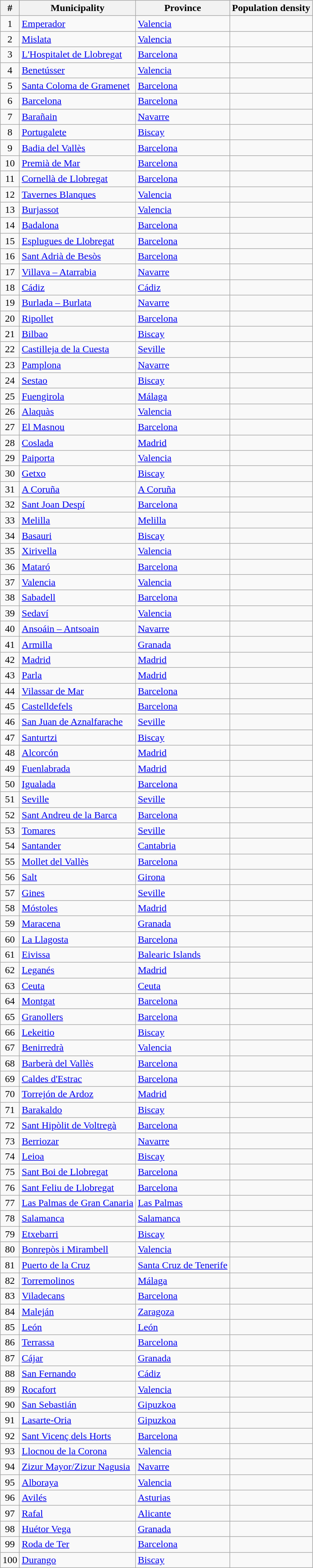<table class="wikitable sortable">
<tr>
<th>#</th>
<th>Municipality</th>
<th>Province</th>
<th>Population density<br></th>
</tr>
<tr>
<td align = "center">1</td>
<td><a href='#'>Emperador</a></td>
<td><a href='#'>Valencia</a></td>
<td align = "right"></td>
</tr>
<tr>
<td align = "center">2</td>
<td><a href='#'>Mislata</a></td>
<td><a href='#'>Valencia</a></td>
<td align = "right"></td>
</tr>
<tr>
<td align = "center">3</td>
<td><a href='#'>L'Hospitalet de Llobregat</a></td>
<td><a href='#'>Barcelona</a></td>
<td align = "right"></td>
</tr>
<tr>
<td align = "center">4</td>
<td><a href='#'>Benetússer</a></td>
<td><a href='#'>Valencia</a></td>
<td align = "right"></td>
</tr>
<tr>
<td align = "center">5</td>
<td><a href='#'>Santa Coloma de Gramenet</a></td>
<td><a href='#'>Barcelona</a></td>
<td align = "right"></td>
</tr>
<tr>
<td align = "center">6</td>
<td><a href='#'>Barcelona</a></td>
<td><a href='#'>Barcelona</a></td>
<td align = "right"></td>
</tr>
<tr>
<td align = "center">7</td>
<td><a href='#'>Barañain</a></td>
<td><a href='#'>Navarre</a></td>
<td align = "right"></td>
</tr>
<tr>
<td align = "center">8</td>
<td><a href='#'>Portugalete</a></td>
<td><a href='#'>Biscay</a></td>
<td align = "right"></td>
</tr>
<tr>
<td align = "center">9</td>
<td><a href='#'>Badia del Vallès</a></td>
<td><a href='#'>Barcelona</a></td>
<td align = "right"></td>
</tr>
<tr>
<td align = "center">10</td>
<td><a href='#'>Premià de Mar</a></td>
<td><a href='#'>Barcelona</a></td>
<td align = "right"></td>
</tr>
<tr>
<td align = "center">11</td>
<td><a href='#'>Cornellà de Llobregat</a></td>
<td><a href='#'>Barcelona</a></td>
<td align = "right"></td>
</tr>
<tr>
<td align = "center">12</td>
<td><a href='#'>Tavernes Blanques</a></td>
<td><a href='#'>Valencia</a></td>
<td align = "right"></td>
</tr>
<tr>
<td align = "center">13</td>
<td><a href='#'>Burjassot</a></td>
<td><a href='#'>Valencia</a></td>
<td align = "right"></td>
</tr>
<tr>
<td align = "center">14</td>
<td><a href='#'>Badalona</a></td>
<td><a href='#'>Barcelona</a></td>
<td align = "right"></td>
</tr>
<tr>
<td align = "center">15</td>
<td><a href='#'>Esplugues de Llobregat</a></td>
<td><a href='#'>Barcelona</a></td>
<td align = "right"></td>
</tr>
<tr>
<td align = "center">16</td>
<td><a href='#'>Sant Adrià de Besòs</a></td>
<td><a href='#'>Barcelona</a></td>
<td align = "right"></td>
</tr>
<tr>
<td align = "center">17</td>
<td><a href='#'>Villava – Atarrabia</a></td>
<td><a href='#'>Navarre</a></td>
<td align = "right"></td>
</tr>
<tr>
<td align = "center">18</td>
<td><a href='#'>Cádiz</a></td>
<td><a href='#'>Cádiz</a></td>
<td align = "right"></td>
</tr>
<tr>
<td align = "center">19</td>
<td><a href='#'>Burlada – Burlata</a></td>
<td><a href='#'>Navarre</a></td>
<td align = "right"></td>
</tr>
<tr>
<td align = "center">20</td>
<td><a href='#'>Ripollet</a></td>
<td><a href='#'>Barcelona</a></td>
<td align = "right"></td>
</tr>
<tr>
<td align = "center">21</td>
<td><a href='#'>Bilbao</a></td>
<td><a href='#'>Biscay</a></td>
<td align = "right"></td>
</tr>
<tr>
<td align = "center">22</td>
<td><a href='#'>Castilleja de la Cuesta</a></td>
<td><a href='#'>Seville</a></td>
<td align = "right"></td>
</tr>
<tr>
<td align = "center">23</td>
<td><a href='#'>Pamplona</a></td>
<td><a href='#'>Navarre</a></td>
<td align = "right"></td>
</tr>
<tr>
<td align = "center">24</td>
<td><a href='#'>Sestao</a></td>
<td><a href='#'>Biscay</a></td>
<td align = "right"></td>
</tr>
<tr>
<td align = "center">25</td>
<td><a href='#'>Fuengirola</a></td>
<td><a href='#'>Málaga</a></td>
<td align = "right"></td>
</tr>
<tr>
<td align = "center">26</td>
<td><a href='#'>Alaquàs</a></td>
<td><a href='#'>Valencia</a></td>
<td align = "right"></td>
</tr>
<tr>
<td align = "center">27</td>
<td><a href='#'>El Masnou</a></td>
<td><a href='#'>Barcelona</a></td>
<td align = "right"></td>
</tr>
<tr>
<td align = "center">28</td>
<td><a href='#'>Coslada</a></td>
<td><a href='#'>Madrid</a></td>
<td align = "right"></td>
</tr>
<tr>
<td align = "center">29</td>
<td><a href='#'>Paiporta</a></td>
<td><a href='#'>Valencia</a></td>
<td align = "right"></td>
</tr>
<tr>
<td align = "center">30</td>
<td><a href='#'>Getxo</a></td>
<td><a href='#'>Biscay</a></td>
<td align = "right"></td>
</tr>
<tr>
<td align = "center">31</td>
<td><a href='#'>A Coruña</a></td>
<td><a href='#'>A Coruña</a></td>
<td align = "right"></td>
</tr>
<tr>
<td align = "center">32</td>
<td><a href='#'>Sant Joan Despí</a></td>
<td><a href='#'>Barcelona</a></td>
<td align = "right"></td>
</tr>
<tr>
<td align = "center">33</td>
<td><a href='#'>Melilla</a></td>
<td><a href='#'>Melilla</a></td>
<td align = "right"></td>
</tr>
<tr>
<td align = "center">34</td>
<td><a href='#'>Basauri</a></td>
<td><a href='#'>Biscay</a></td>
<td align = "right"></td>
</tr>
<tr>
<td align = "center">35</td>
<td><a href='#'>Xirivella</a></td>
<td><a href='#'>Valencia</a></td>
<td align = "right"></td>
</tr>
<tr>
<td align = "center">36</td>
<td><a href='#'>Mataró</a></td>
<td><a href='#'>Barcelona</a></td>
<td align = "right"></td>
</tr>
<tr>
<td align = "center">37</td>
<td><a href='#'>Valencia</a></td>
<td><a href='#'>Valencia</a></td>
<td align = "right"></td>
</tr>
<tr>
<td align = "center">38</td>
<td><a href='#'>Sabadell</a></td>
<td><a href='#'>Barcelona</a></td>
<td align = "right"></td>
</tr>
<tr>
<td align = "center">39</td>
<td><a href='#'>Sedaví</a></td>
<td><a href='#'>Valencia</a></td>
<td align = "right"></td>
</tr>
<tr>
<td align = "center">40</td>
<td><a href='#'>Ansoáin – Antsoain</a></td>
<td><a href='#'>Navarre</a></td>
<td align = "right"></td>
</tr>
<tr>
<td align = "center">41</td>
<td><a href='#'>Armilla</a></td>
<td><a href='#'>Granada</a></td>
<td align = "right"></td>
</tr>
<tr>
<td align = "center">42</td>
<td><a href='#'>Madrid</a></td>
<td><a href='#'>Madrid</a></td>
<td align = "right"></td>
</tr>
<tr>
<td align = "center">43</td>
<td><a href='#'>Parla</a></td>
<td><a href='#'>Madrid</a></td>
<td align = "right"></td>
</tr>
<tr>
<td align = "center">44</td>
<td><a href='#'>Vilassar de Mar</a></td>
<td><a href='#'>Barcelona</a></td>
<td align = "right"></td>
</tr>
<tr>
<td align = "center">45</td>
<td><a href='#'>Castelldefels</a></td>
<td><a href='#'>Barcelona</a></td>
<td align = "right"></td>
</tr>
<tr>
<td align = "center">46</td>
<td><a href='#'>San Juan de Aznalfarache</a></td>
<td><a href='#'>Seville</a></td>
<td align = "right"></td>
</tr>
<tr>
<td align = "center">47</td>
<td><a href='#'>Santurtzi</a></td>
<td><a href='#'>Biscay</a></td>
<td align = "right"></td>
</tr>
<tr>
<td align = "center">48</td>
<td><a href='#'>Alcorcón</a></td>
<td><a href='#'>Madrid</a></td>
<td align = "right"></td>
</tr>
<tr>
<td align = "center">49</td>
<td><a href='#'>Fuenlabrada</a></td>
<td><a href='#'>Madrid</a></td>
<td align = "right"></td>
</tr>
<tr>
<td align = "center">50</td>
<td><a href='#'>Igualada</a></td>
<td><a href='#'>Barcelona</a></td>
<td align = "right"></td>
</tr>
<tr>
<td align = "center">51</td>
<td><a href='#'>Seville</a></td>
<td><a href='#'>Seville</a></td>
<td align = "right"></td>
</tr>
<tr>
<td align = "center">52</td>
<td><a href='#'>Sant Andreu de la Barca</a></td>
<td><a href='#'>Barcelona</a></td>
<td align = "right"></td>
</tr>
<tr>
<td align = "center">53</td>
<td><a href='#'>Tomares</a></td>
<td><a href='#'>Seville</a></td>
<td align = "right"></td>
</tr>
<tr>
<td align = "center">54</td>
<td><a href='#'>Santander</a></td>
<td><a href='#'>Cantabria</a></td>
<td align = "right"></td>
</tr>
<tr>
<td align = "center">55</td>
<td><a href='#'>Mollet del Vallès</a></td>
<td><a href='#'>Barcelona</a></td>
<td align = "right"></td>
</tr>
<tr>
<td align = "center">56</td>
<td><a href='#'>Salt</a></td>
<td><a href='#'>Girona</a></td>
<td align = "right"></td>
</tr>
<tr>
<td align = "center">57</td>
<td><a href='#'>Gines</a></td>
<td><a href='#'>Seville</a></td>
<td align = "right"></td>
</tr>
<tr>
<td align = "center">58</td>
<td><a href='#'>Móstoles</a></td>
<td><a href='#'>Madrid</a></td>
<td align = "right"></td>
</tr>
<tr>
<td align = "center">59</td>
<td><a href='#'>Maracena</a></td>
<td><a href='#'>Granada</a></td>
<td align = "right"></td>
</tr>
<tr>
<td align = "center">60</td>
<td><a href='#'>La Llagosta</a></td>
<td><a href='#'>Barcelona</a></td>
<td align = "right"></td>
</tr>
<tr>
<td align = "center">61</td>
<td><a href='#'>Eivissa</a></td>
<td><a href='#'>Balearic Islands</a></td>
<td align = "right"></td>
</tr>
<tr>
<td align = "center">62</td>
<td><a href='#'>Leganés</a></td>
<td><a href='#'>Madrid</a></td>
<td align = "right"></td>
</tr>
<tr>
<td align = "center">63</td>
<td><a href='#'>Ceuta</a></td>
<td><a href='#'>Ceuta</a></td>
<td align = "right"></td>
</tr>
<tr>
</tr>
<tr>
<td align = "center">64</td>
<td><a href='#'>Montgat</a></td>
<td><a href='#'>Barcelona</a></td>
<td align = "right"></td>
</tr>
<tr>
<td align = "center">65</td>
<td><a href='#'>Granollers</a></td>
<td><a href='#'>Barcelona</a></td>
<td align = "right"></td>
</tr>
<tr>
<td align = "center">66</td>
<td><a href='#'>Lekeitio</a></td>
<td><a href='#'>Biscay</a></td>
<td align = "right"></td>
</tr>
<tr>
<td align = "center">67</td>
<td><a href='#'>Benirredrà</a></td>
<td><a href='#'>Valencia</a></td>
<td align = "right"></td>
</tr>
<tr>
<td align = "center">68</td>
<td><a href='#'>Barberà del Vallès</a></td>
<td><a href='#'>Barcelona</a></td>
<td align = "right"></td>
</tr>
<tr>
<td align = "center">69</td>
<td><a href='#'>Caldes d'Estrac</a></td>
<td><a href='#'>Barcelona</a></td>
<td align = "right"></td>
</tr>
<tr>
<td align = "center">70</td>
<td><a href='#'>Torrejón de Ardoz</a></td>
<td><a href='#'>Madrid</a></td>
<td align = "right"></td>
</tr>
<tr>
<td align = "center">71</td>
<td><a href='#'>Barakaldo</a></td>
<td><a href='#'>Biscay</a></td>
<td align = "right"></td>
</tr>
<tr>
<td align = "center">72</td>
<td><a href='#'>Sant Hipòlit de Voltregà</a></td>
<td><a href='#'>Barcelona</a></td>
<td align = "right"></td>
</tr>
<tr>
<td align = "center">73</td>
<td><a href='#'>Berriozar</a></td>
<td><a href='#'>Navarre</a></td>
<td align = "right"></td>
</tr>
<tr>
<td align = "center">74</td>
<td><a href='#'>Leioa</a></td>
<td><a href='#'>Biscay</a></td>
<td align = "right"></td>
</tr>
<tr>
<td align = "center">75</td>
<td><a href='#'>Sant Boi de Llobregat</a></td>
<td><a href='#'>Barcelona</a></td>
<td align = "right"></td>
</tr>
<tr>
<td align = "center">76</td>
<td><a href='#'>Sant Feliu de Llobregat</a></td>
<td><a href='#'>Barcelona</a></td>
<td align = "right"></td>
</tr>
<tr>
<td align = "center">77</td>
<td><a href='#'>Las Palmas de Gran Canaria</a></td>
<td><a href='#'>Las Palmas</a></td>
<td align = "right"></td>
</tr>
<tr>
<td align = "center">78</td>
<td><a href='#'>Salamanca</a></td>
<td><a href='#'>Salamanca</a></td>
<td align = "right"></td>
</tr>
<tr>
<td align = "center">79</td>
<td><a href='#'>Etxebarri</a></td>
<td><a href='#'>Biscay</a></td>
<td align = "right"></td>
</tr>
<tr>
<td align = "center">80</td>
<td><a href='#'>Bonrepòs i Mirambell</a></td>
<td><a href='#'>Valencia</a></td>
<td align = "right"></td>
</tr>
<tr>
<td align = "center">81</td>
<td><a href='#'>Puerto de la Cruz</a></td>
<td><a href='#'>Santa Cruz de Tenerife</a></td>
<td align = "right"></td>
</tr>
<tr>
<td align = "center">82</td>
<td><a href='#'>Torremolinos</a></td>
<td><a href='#'>Málaga</a></td>
<td align = "right"></td>
</tr>
<tr>
<td align = "center">83</td>
<td><a href='#'>Viladecans</a></td>
<td><a href='#'>Barcelona</a></td>
<td align = "right"></td>
</tr>
<tr>
<td align = "center">84</td>
<td><a href='#'>Maleján</a></td>
<td><a href='#'>Zaragoza</a></td>
<td align = "right"></td>
</tr>
<tr>
<td align = "center">85</td>
<td><a href='#'>León</a></td>
<td><a href='#'>León</a></td>
<td align = "right"></td>
</tr>
<tr>
<td align = "center">86</td>
<td><a href='#'>Terrassa</a></td>
<td><a href='#'>Barcelona</a></td>
<td align = "right"></td>
</tr>
<tr>
<td align = "center">87</td>
<td><a href='#'>Cájar</a></td>
<td><a href='#'>Granada</a></td>
<td align = "right"></td>
</tr>
<tr>
<td align = "center">88</td>
<td><a href='#'>San Fernando</a></td>
<td><a href='#'>Cádiz</a></td>
<td align = "right"></td>
</tr>
<tr>
<td align = "center">89</td>
<td><a href='#'>Rocafort</a></td>
<td><a href='#'>Valencia</a></td>
<td align = "right"></td>
</tr>
<tr>
<td align = "center">90</td>
<td><a href='#'>San Sebastián</a></td>
<td><a href='#'>Gipuzkoa</a></td>
<td align = "right"></td>
</tr>
<tr>
<td align = "center">91</td>
<td><a href='#'>Lasarte-Oria</a></td>
<td><a href='#'>Gipuzkoa</a></td>
<td align = "right"></td>
</tr>
<tr>
<td align = "center">92</td>
<td><a href='#'>Sant Vicenç dels Horts</a></td>
<td><a href='#'>Barcelona</a></td>
<td align = "right"></td>
</tr>
<tr>
<td align = "center">93</td>
<td><a href='#'>Llocnou de la Corona</a></td>
<td><a href='#'>Valencia</a></td>
<td align = "right"></td>
</tr>
<tr>
<td align = "center">94</td>
<td><a href='#'>Zizur Mayor/Zizur Nagusia</a></td>
<td><a href='#'>Navarre</a></td>
<td align = "right"></td>
</tr>
<tr>
<td align = "center">95</td>
<td><a href='#'>Alboraya</a></td>
<td><a href='#'>Valencia</a></td>
<td align = "right"></td>
</tr>
<tr>
<td align = "center">96</td>
<td><a href='#'>Avilés</a></td>
<td><a href='#'>Asturias</a></td>
<td align = "right"></td>
</tr>
<tr>
<td align = "center">97</td>
<td><a href='#'>Rafal</a></td>
<td><a href='#'>Alicante</a></td>
<td align = "right"></td>
</tr>
<tr>
<td align = "center">98</td>
<td><a href='#'>Huétor Vega</a></td>
<td><a href='#'>Granada</a></td>
<td align = "right"></td>
</tr>
<tr>
<td align = "center">99</td>
<td><a href='#'>Roda de Ter</a></td>
<td><a href='#'>Barcelona</a></td>
<td align = "right"></td>
</tr>
<tr>
<td align = "center">100</td>
<td><a href='#'>Durango</a></td>
<td><a href='#'>Biscay</a></td>
<td align = "right"></td>
</tr>
</table>
